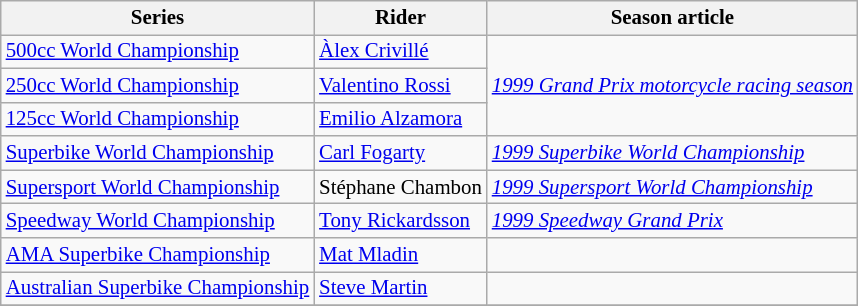<table class="wikitable" style="font-size: 87%;">
<tr>
<th>Series</th>
<th>Rider</th>
<th>Season article</th>
</tr>
<tr>
<td><a href='#'>500cc World Championship</a></td>
<td> <a href='#'>Àlex Crivillé</a></td>
<td rowspan=3><em><a href='#'>1999 Grand Prix motorcycle racing season</a></em></td>
</tr>
<tr>
<td><a href='#'>250cc World Championship</a></td>
<td> <a href='#'>Valentino Rossi</a></td>
</tr>
<tr>
<td><a href='#'>125cc World Championship</a></td>
<td> <a href='#'>Emilio Alzamora</a></td>
</tr>
<tr>
<td><a href='#'>Superbike World Championship</a></td>
<td> <a href='#'>Carl Fogarty</a></td>
<td><em><a href='#'>1999 Superbike World Championship</a></em></td>
</tr>
<tr>
<td><a href='#'>Supersport World Championship</a></td>
<td> Stéphane Chambon</td>
<td><em><a href='#'>1999 Supersport World Championship</a></em></td>
</tr>
<tr>
<td><a href='#'>Speedway World Championship</a></td>
<td> <a href='#'>Tony Rickardsson</a></td>
<td><em><a href='#'>1999 Speedway Grand Prix</a></em></td>
</tr>
<tr>
<td><a href='#'>AMA Superbike Championship</a></td>
<td> <a href='#'>Mat Mladin</a></td>
<td></td>
</tr>
<tr>
<td><a href='#'>Australian Superbike Championship</a></td>
<td> <a href='#'>Steve Martin</a></td>
<td></td>
</tr>
<tr>
</tr>
</table>
